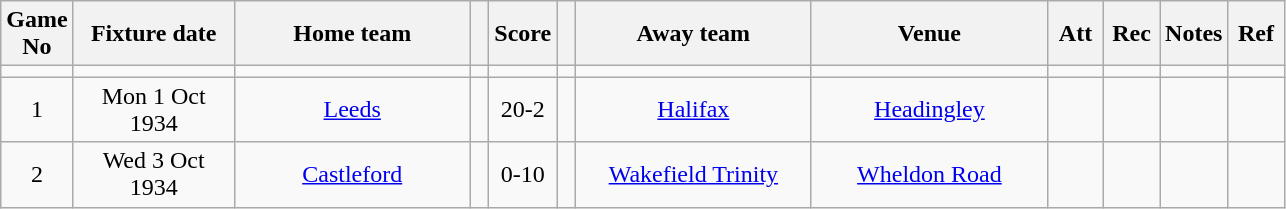<table class="wikitable" style="text-align:center;">
<tr>
<th width=20 abbr="No">Game No</th>
<th width=100 abbr="Date">Fixture date</th>
<th width=150 abbr="Home team">Home team</th>
<th width=5 abbr="space"></th>
<th width=20 abbr="Score">Score</th>
<th width=5 abbr="space"></th>
<th width=150 abbr="Away team">Away team</th>
<th width=150 abbr="Venue">Venue</th>
<th width=30 abbr="Att">Att</th>
<th width=30 abbr="Rec">Rec</th>
<th width=20 abbr="Notes">Notes</th>
<th width=30 abbr="Ref">Ref</th>
</tr>
<tr>
<td></td>
<td></td>
<td></td>
<td></td>
<td></td>
<td></td>
<td></td>
<td></td>
<td></td>
<td></td>
<td></td>
</tr>
<tr>
<td>1</td>
<td>Mon 1 Oct 1934</td>
<td><a href='#'>Leeds</a></td>
<td></td>
<td>20-2</td>
<td></td>
<td><a href='#'>Halifax</a></td>
<td><a href='#'>Headingley</a></td>
<td></td>
<td></td>
<td></td>
<td></td>
</tr>
<tr>
<td>2</td>
<td>Wed 3 Oct 1934</td>
<td><a href='#'>Castleford</a></td>
<td></td>
<td>0-10</td>
<td></td>
<td><a href='#'>Wakefield Trinity</a></td>
<td><a href='#'>Wheldon Road</a></td>
<td></td>
<td></td>
<td></td>
<td></td>
</tr>
</table>
